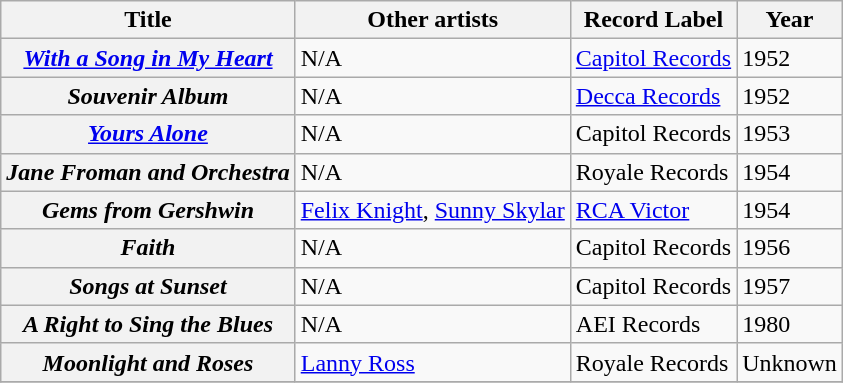<table class="wikitable plainrowheaders sortable">
<tr>
<th scope="col">Title</th>
<th scope="col">Other artists</th>
<th scope="col">Record Label</th>
<th scope="col">Year</th>
</tr>
<tr>
<th scope="row"><em><a href='#'>With a Song in My Heart</a></em></th>
<td>N/A</td>
<td><a href='#'>Capitol Records</a></td>
<td>1952</td>
</tr>
<tr>
<th scope="row"><em>Souvenir Album</em></th>
<td>N/A</td>
<td><a href='#'>Decca Records</a></td>
<td>1952</td>
</tr>
<tr>
<th scope="row"><em><a href='#'>Yours Alone</a></em></th>
<td>N/A</td>
<td>Capitol Records</td>
<td>1953</td>
</tr>
<tr>
<th scope="row"><em>Jane Froman and Orchestra</em></th>
<td>N/A</td>
<td>Royale Records</td>
<td>1954</td>
</tr>
<tr>
<th scope="row"><em>Gems from Gershwin</em></th>
<td><a href='#'>Felix Knight</a>, <a href='#'>Sunny Skylar</a></td>
<td><a href='#'>RCA Victor</a></td>
<td>1954</td>
</tr>
<tr>
<th scope="row"><em>Faith</em></th>
<td>N/A</td>
<td>Capitol Records</td>
<td>1956</td>
</tr>
<tr>
<th scope="row"><em>Songs at Sunset</em></th>
<td>N/A</td>
<td>Capitol Records</td>
<td>1957</td>
</tr>
<tr>
<th scope="row"><em>A Right to Sing the Blues</em></th>
<td>N/A</td>
<td>AEI Records</td>
<td>1980</td>
</tr>
<tr>
<th scope="row"><em>Moonlight and Roses</em></th>
<td><a href='#'>Lanny Ross</a></td>
<td>Royale Records</td>
<td>Unknown</td>
</tr>
<tr>
</tr>
</table>
